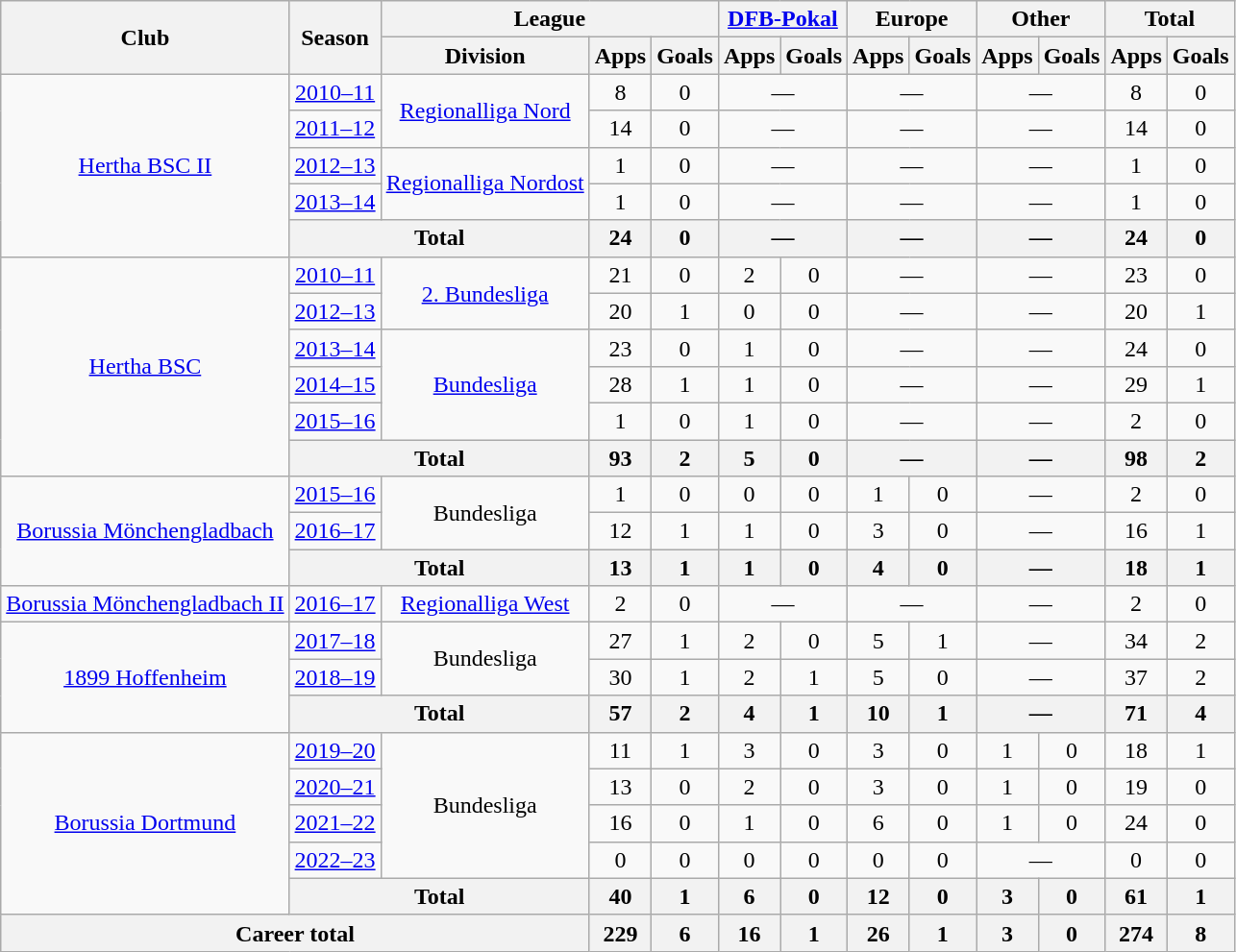<table class="wikitable" style="text-align:center">
<tr>
<th rowspan="2">Club</th>
<th rowspan="2">Season</th>
<th colspan="3">League</th>
<th colspan="2"><a href='#'>DFB-Pokal</a></th>
<th colspan="2">Europe</th>
<th colspan="2">Other</th>
<th colspan="2">Total</th>
</tr>
<tr>
<th>Division</th>
<th>Apps</th>
<th>Goals</th>
<th>Apps</th>
<th>Goals</th>
<th>Apps</th>
<th>Goals</th>
<th>Apps</th>
<th>Goals</th>
<th>Apps</th>
<th>Goals</th>
</tr>
<tr>
<td rowspan="5"><a href='#'>Hertha BSC II</a></td>
<td><a href='#'>2010–11</a></td>
<td rowspan="2"><a href='#'>Regionalliga Nord</a></td>
<td>8</td>
<td>0</td>
<td colspan="2">—</td>
<td colspan="2">—</td>
<td colspan="2">—</td>
<td>8</td>
<td>0</td>
</tr>
<tr>
<td><a href='#'>2011–12</a></td>
<td>14</td>
<td>0</td>
<td colspan="2">—</td>
<td colspan="2">—</td>
<td colspan="2">—</td>
<td>14</td>
<td>0</td>
</tr>
<tr>
<td><a href='#'>2012–13</a></td>
<td rowspan="2"><a href='#'>Regionalliga Nordost</a></td>
<td>1</td>
<td>0</td>
<td colspan="2">—</td>
<td colspan="2">—</td>
<td colspan="2">—</td>
<td>1</td>
<td>0</td>
</tr>
<tr>
<td><a href='#'>2013–14</a></td>
<td>1</td>
<td>0</td>
<td colspan="2">—</td>
<td colspan="2">—</td>
<td colspan="2">—</td>
<td>1</td>
<td>0</td>
</tr>
<tr>
<th colspan="2">Total</th>
<th>24</th>
<th>0</th>
<th colspan="2">—</th>
<th colspan="2">—</th>
<th colspan="2">—</th>
<th>24</th>
<th>0</th>
</tr>
<tr>
<td rowspan="6"><a href='#'>Hertha BSC</a></td>
<td><a href='#'>2010–11</a></td>
<td rowspan="2"><a href='#'>2. Bundesliga</a></td>
<td>21</td>
<td>0</td>
<td>2</td>
<td>0</td>
<td colspan="2">—</td>
<td colspan="2">—</td>
<td>23</td>
<td>0</td>
</tr>
<tr>
<td><a href='#'>2012–13</a></td>
<td>20</td>
<td>1</td>
<td>0</td>
<td>0</td>
<td colspan="2">—</td>
<td colspan="2">—</td>
<td>20</td>
<td>1</td>
</tr>
<tr>
<td><a href='#'>2013–14</a></td>
<td rowspan="3"><a href='#'>Bundesliga</a></td>
<td>23</td>
<td>0</td>
<td>1</td>
<td>0</td>
<td colspan="2">—</td>
<td colspan="2">—</td>
<td>24</td>
<td>0</td>
</tr>
<tr>
<td><a href='#'>2014–15</a></td>
<td>28</td>
<td>1</td>
<td>1</td>
<td>0</td>
<td colspan="2">—</td>
<td colspan="2">—</td>
<td>29</td>
<td>1</td>
</tr>
<tr>
<td><a href='#'>2015–16</a></td>
<td>1</td>
<td>0</td>
<td>1</td>
<td>0</td>
<td colspan="2">—</td>
<td colspan="2">—</td>
<td>2</td>
<td>0</td>
</tr>
<tr>
<th colspan="2">Total</th>
<th>93</th>
<th>2</th>
<th>5</th>
<th>0</th>
<th colspan="2">—</th>
<th colspan="2">—</th>
<th>98</th>
<th>2</th>
</tr>
<tr>
<td rowspan="3"><a href='#'>Borussia Mönchengladbach</a></td>
<td><a href='#'>2015–16</a></td>
<td rowspan="2">Bundesliga</td>
<td>1</td>
<td>0</td>
<td>0</td>
<td>0</td>
<td>1</td>
<td>0</td>
<td colspan="2">—</td>
<td>2</td>
<td>0</td>
</tr>
<tr>
<td><a href='#'>2016–17</a></td>
<td>12</td>
<td>1</td>
<td>1</td>
<td>0</td>
<td>3</td>
<td>0</td>
<td colspan="2">—</td>
<td>16</td>
<td>1</td>
</tr>
<tr>
<th colspan="2">Total</th>
<th>13</th>
<th>1</th>
<th>1</th>
<th>0</th>
<th>4</th>
<th>0</th>
<th colspan="2">—</th>
<th>18</th>
<th>1</th>
</tr>
<tr>
<td><a href='#'>Borussia Mönchengladbach II</a></td>
<td><a href='#'>2016–17</a></td>
<td><a href='#'>Regionalliga West</a></td>
<td>2</td>
<td>0</td>
<td colspan="2">—</td>
<td colspan="2">—</td>
<td colspan="2">—</td>
<td>2</td>
<td>0</td>
</tr>
<tr>
<td rowspan="3"><a href='#'>1899 Hoffenheim</a></td>
<td><a href='#'>2017–18</a></td>
<td rowspan="2">Bundesliga</td>
<td>27</td>
<td>1</td>
<td>2</td>
<td>0</td>
<td>5</td>
<td>1</td>
<td colspan="2">—</td>
<td>34</td>
<td>2</td>
</tr>
<tr>
<td><a href='#'>2018–19</a></td>
<td>30</td>
<td>1</td>
<td>2</td>
<td>1</td>
<td>5</td>
<td>0</td>
<td colspan="2">—</td>
<td>37</td>
<td>2</td>
</tr>
<tr>
<th colspan="2">Total</th>
<th>57</th>
<th>2</th>
<th>4</th>
<th>1</th>
<th>10</th>
<th>1</th>
<th colspan="2">—</th>
<th>71</th>
<th>4</th>
</tr>
<tr>
<td rowspan="5"><a href='#'>Borussia Dortmund</a></td>
<td><a href='#'>2019–20</a></td>
<td rowspan="4">Bundesliga</td>
<td>11</td>
<td>1</td>
<td>3</td>
<td>0</td>
<td>3</td>
<td>0</td>
<td>1</td>
<td>0</td>
<td>18</td>
<td>1</td>
</tr>
<tr>
<td><a href='#'>2020–21</a></td>
<td>13</td>
<td>0</td>
<td>2</td>
<td>0</td>
<td>3</td>
<td>0</td>
<td>1</td>
<td>0</td>
<td>19</td>
<td>0</td>
</tr>
<tr>
<td><a href='#'>2021–22</a></td>
<td>16</td>
<td>0</td>
<td>1</td>
<td>0</td>
<td>6</td>
<td>0</td>
<td>1</td>
<td>0</td>
<td>24</td>
<td>0</td>
</tr>
<tr>
<td><a href='#'>2022–23</a></td>
<td>0</td>
<td>0</td>
<td>0</td>
<td>0</td>
<td>0</td>
<td>0</td>
<td colspan="2">—</td>
<td>0</td>
<td>0</td>
</tr>
<tr>
<th colspan="2">Total</th>
<th>40</th>
<th>1</th>
<th>6</th>
<th>0</th>
<th>12</th>
<th>0</th>
<th>3</th>
<th>0</th>
<th>61</th>
<th>1</th>
</tr>
<tr>
<th colspan="3">Career total</th>
<th>229</th>
<th>6</th>
<th>16</th>
<th>1</th>
<th>26</th>
<th>1</th>
<th>3</th>
<th>0</th>
<th>274</th>
<th>8</th>
</tr>
</table>
